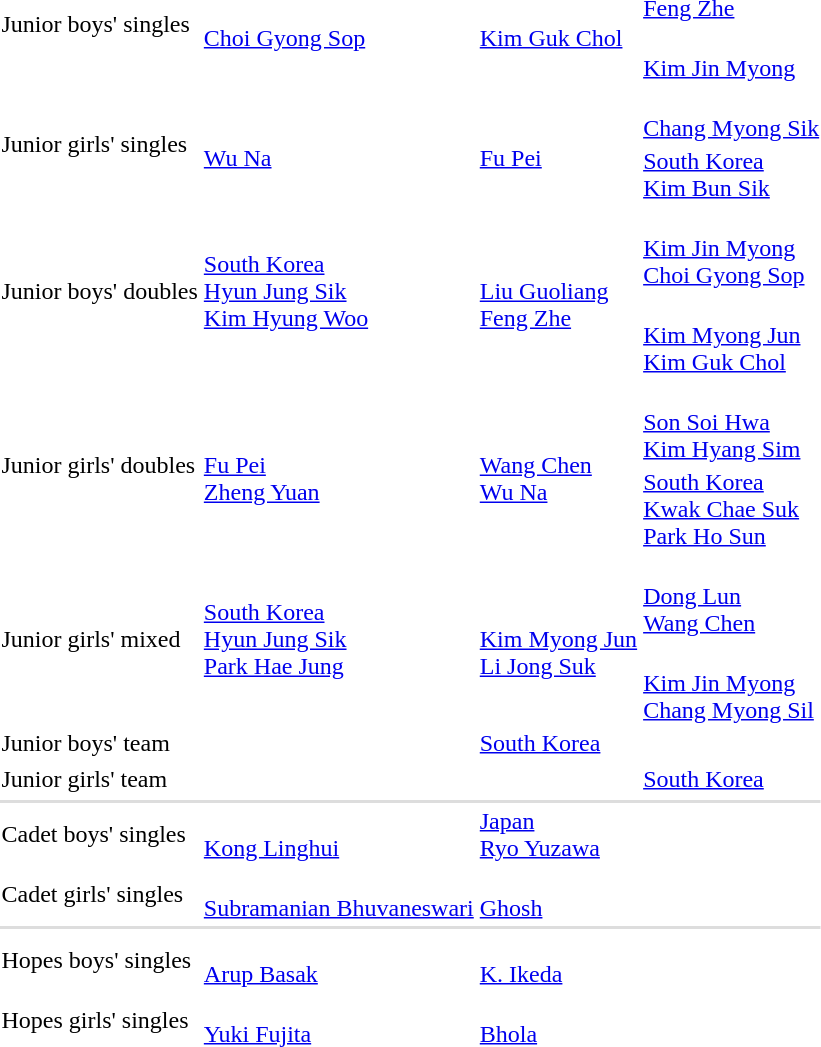<table>
<tr>
<td rowspan=2>Junior boys' singles</td>
<td rowspan=2><br><a href='#'>Choi Gyong Sop</a></td>
<td rowspan=2><br><a href='#'>Kim Guk Chol</a></td>
<td><br><a href='#'>Feng Zhe</a></td>
</tr>
<tr>
<td><br><a href='#'>Kim Jin Myong</a></td>
</tr>
<tr>
<td rowspan=2>Junior girls' singles</td>
<td rowspan=2><br><a href='#'>Wu Na</a></td>
<td rowspan=2><br><a href='#'>Fu Pei</a></td>
<td><br><a href='#'>Chang Myong Sik</a></td>
</tr>
<tr>
<td> <a href='#'>South Korea</a><br><a href='#'>Kim Bun Sik</a></td>
</tr>
<tr>
<td rowspan=2>Junior boys' doubles</td>
<td rowspan=2> <a href='#'>South Korea</a><br><a href='#'>Hyun Jung Sik</a><br><a href='#'>Kim Hyung Woo</a></td>
<td rowspan=2><br><a href='#'>Liu Guoliang</a><br><a href='#'>Feng Zhe</a></td>
<td><br><a href='#'>Kim Jin Myong</a><br><a href='#'>Choi Gyong Sop</a></td>
</tr>
<tr>
<td><br><a href='#'>Kim Myong Jun</a><br><a href='#'>Kim Guk Chol</a></td>
</tr>
<tr>
<td rowspan=2>Junior girls' doubles</td>
<td rowspan=2><br><a href='#'>Fu Pei</a><br><a href='#'>Zheng Yuan</a></td>
<td rowspan=2><br><a href='#'>Wang Chen</a><br><a href='#'>Wu Na</a></td>
<td><br><a href='#'>Son Soi Hwa</a><br><a href='#'>Kim Hyang Sim</a></td>
</tr>
<tr>
<td> <a href='#'>South Korea</a><br><a href='#'>Kwak Chae Suk</a><br><a href='#'>Park Ho Sun</a></td>
</tr>
<tr>
<td rowspan=2>Junior girls' mixed</td>
<td rowspan=2> <a href='#'>South Korea</a><br><a href='#'>Hyun Jung Sik</a><br><a href='#'>Park Hae Jung</a></td>
<td rowspan=2><br><a href='#'>Kim Myong Jun</a><br><a href='#'>Li Jong Suk</a></td>
<td><br><a href='#'>Dong Lun</a><br><a href='#'>Wang Chen</a></td>
</tr>
<tr>
<td><br><a href='#'>Kim Jin Myong</a><br><a href='#'>Chang Myong Sil</a></td>
</tr>
<tr>
<td rowspan=1>Junior boys' team</td>
<td rowspan=1></td>
<td rowspan=1> <a href='#'>South Korea</a></td>
<td></td>
</tr>
<tr>
</tr>
<tr>
<td rowspan=1>Junior girls' team</td>
<td rowspan=1></td>
<td rowspan=1></td>
<td> <a href='#'>South Korea</a></td>
</tr>
<tr>
</tr>
<tr style="background:#dddddd;">
<td colspan=7></td>
</tr>
<tr>
<td rowspan=2>Cadet boys' singles</td>
<td rowspan=2><br><a href='#'>Kong Linghui</a></td>
<td rowspan=2> <a href='#'>Japan</a><br><a href='#'>Ryo Yuzawa</a></td>
<td></td>
</tr>
<tr>
<td></td>
</tr>
<tr>
<td rowspan=2>Cadet girls' singles</td>
<td rowspan=2><br><a href='#'>Subramanian Bhuvaneswari</a></td>
<td rowspan=2><br><a href='#'>Ghosh</a></td>
<td></td>
</tr>
<tr>
<td></td>
</tr>
<tr style="background:#dddddd;">
<td colspan=7></td>
</tr>
<tr>
<td rowspan=2>Hopes boys' singles</td>
<td rowspan=2><br><a href='#'>Arup Basak</a></td>
<td rowspan=2><br><a href='#'>K. Ikeda</a></td>
<td></td>
</tr>
<tr>
<td></td>
</tr>
<tr>
<td rowspan=2>Hopes girls' singles</td>
<td rowspan=2><br><a href='#'>Yuki Fujita</a></td>
<td rowspan=2><br><a href='#'>Bhola</a></td>
<td></td>
</tr>
<tr>
<td></td>
</tr>
<tr>
</tr>
</table>
